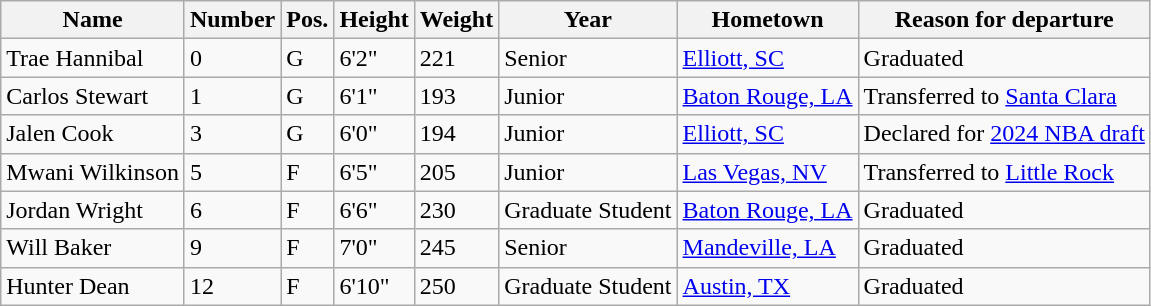<table class="wikitable sortable" border="1">
<tr>
<th>Name</th>
<th>Number</th>
<th>Pos.</th>
<th>Height</th>
<th>Weight</th>
<th>Year</th>
<th>Hometown</th>
<th class="unsortable">Reason for departure</th>
</tr>
<tr>
<td>Trae Hannibal</td>
<td>0</td>
<td>G</td>
<td>6'2"</td>
<td>221</td>
<td>Senior</td>
<td><a href='#'>Elliott, SC</a></td>
<td>Graduated</td>
</tr>
<tr>
<td>Carlos Stewart</td>
<td>1</td>
<td>G</td>
<td>6'1"</td>
<td>193</td>
<td>Junior</td>
<td><a href='#'>Baton Rouge, LA</a></td>
<td>Transferred to <a href='#'>Santa Clara</a></td>
</tr>
<tr>
<td>Jalen Cook</td>
<td>3</td>
<td>G</td>
<td>6'0"</td>
<td>194</td>
<td>Junior</td>
<td><a href='#'>Elliott, SC</a></td>
<td>Declared for <a href='#'>2024 NBA draft</a></td>
</tr>
<tr>
<td>Mwani Wilkinson</td>
<td>5</td>
<td>F</td>
<td>6'5"</td>
<td>205</td>
<td>Junior</td>
<td><a href='#'>Las Vegas, NV</a></td>
<td>Transferred to <a href='#'>Little Rock</a></td>
</tr>
<tr>
<td>Jordan Wright</td>
<td>6</td>
<td>F</td>
<td>6'6"</td>
<td>230</td>
<td>Graduate Student</td>
<td><a href='#'>Baton Rouge, LA</a></td>
<td>Graduated</td>
</tr>
<tr>
<td>Will Baker</td>
<td>9</td>
<td>F</td>
<td>7'0"</td>
<td>245</td>
<td>Senior</td>
<td><a href='#'>Mandeville, LA</a></td>
<td>Graduated</td>
</tr>
<tr>
<td>Hunter Dean</td>
<td>12</td>
<td>F</td>
<td>6'10"</td>
<td>250</td>
<td>Graduate Student</td>
<td><a href='#'>Austin, TX</a></td>
<td>Graduated</td>
</tr>
</table>
